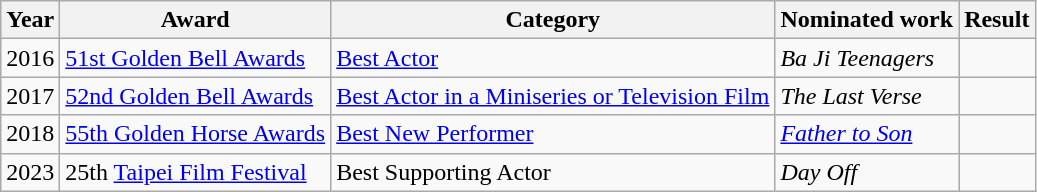<table class="wikitable sortable">
<tr>
<th>Year</th>
<th>Award</th>
<th>Category</th>
<th>Nominated work</th>
<th>Result</th>
</tr>
<tr>
<td>2016</td>
<td><a href='#'>51st Golden Bell Awards</a></td>
<td><a href='#'>Best Actor</a></td>
<td><em>Ba Ji Teenagers</em></td>
<td></td>
</tr>
<tr>
<td>2017</td>
<td><a href='#'>52nd Golden Bell Awards</a></td>
<td><a href='#'>Best Actor in a Miniseries or Television Film</a></td>
<td><em>The Last Verse</em></td>
<td></td>
</tr>
<tr>
<td>2018</td>
<td><a href='#'>55th Golden Horse Awards</a></td>
<td><a href='#'>Best New Performer</a></td>
<td><em><a href='#'>Father to Son</a></em></td>
<td></td>
</tr>
<tr>
<td>2023</td>
<td>25th <a href='#'>Taipei Film Festival</a></td>
<td>Best Supporting Actor</td>
<td><em>Day Off</em></td>
<td></td>
</tr>
</table>
